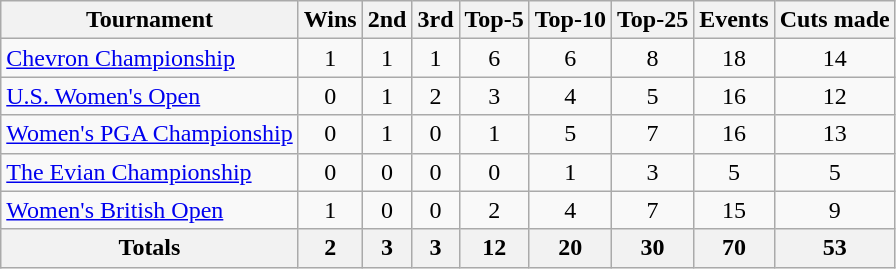<table class=wikitable style=text-align:center>
<tr>
<th>Tournament</th>
<th>Wins</th>
<th>2nd</th>
<th>3rd</th>
<th>Top-5</th>
<th>Top-10</th>
<th>Top-25</th>
<th>Events</th>
<th>Cuts made</th>
</tr>
<tr>
<td align=left><a href='#'>Chevron Championship</a></td>
<td>1</td>
<td>1</td>
<td>1</td>
<td>6</td>
<td>6</td>
<td>8</td>
<td>18</td>
<td>14</td>
</tr>
<tr>
<td align=left><a href='#'>U.S. Women's Open</a></td>
<td>0</td>
<td>1</td>
<td>2</td>
<td>3</td>
<td>4</td>
<td>5</td>
<td>16</td>
<td>12</td>
</tr>
<tr>
<td align=left><a href='#'>Women's PGA Championship</a></td>
<td>0</td>
<td>1</td>
<td>0</td>
<td>1</td>
<td>5</td>
<td>7</td>
<td>16</td>
<td>13</td>
</tr>
<tr>
<td align=left><a href='#'>The Evian Championship</a></td>
<td>0</td>
<td>0</td>
<td>0</td>
<td>0</td>
<td>1</td>
<td>3</td>
<td>5</td>
<td>5</td>
</tr>
<tr>
<td align=left><a href='#'>Women's British Open</a></td>
<td>1</td>
<td>0</td>
<td>0</td>
<td>2</td>
<td>4</td>
<td>7</td>
<td>15</td>
<td>9</td>
</tr>
<tr>
<th>Totals</th>
<th>2</th>
<th>3</th>
<th>3</th>
<th>12</th>
<th>20</th>
<th>30</th>
<th>70</th>
<th>53</th>
</tr>
</table>
